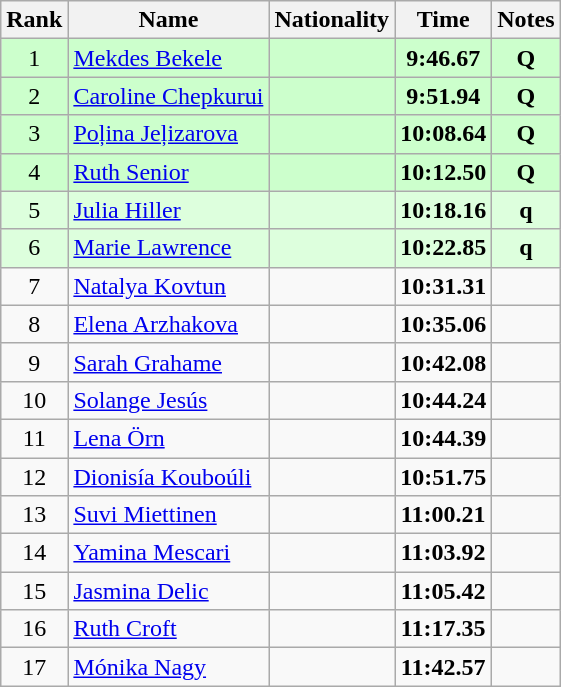<table class="wikitable sortable" style="text-align:center">
<tr>
<th>Rank</th>
<th>Name</th>
<th>Nationality</th>
<th>Time</th>
<th>Notes</th>
</tr>
<tr bgcolor=ccffcc>
<td>1</td>
<td align=left><a href='#'>Mekdes Bekele</a></td>
<td align=left></td>
<td><strong>9:46.67</strong></td>
<td><strong>Q</strong></td>
</tr>
<tr bgcolor=ccffcc>
<td>2</td>
<td align=left><a href='#'>Caroline Chepkurui</a></td>
<td align=left></td>
<td><strong>9:51.94</strong></td>
<td><strong>Q</strong></td>
</tr>
<tr bgcolor=ccffcc>
<td>3</td>
<td align=left><a href='#'>Poļina Jeļizarova</a></td>
<td align=left></td>
<td><strong>10:08.64</strong></td>
<td><strong>Q</strong></td>
</tr>
<tr bgcolor=ccffcc>
<td>4</td>
<td align=left><a href='#'>Ruth Senior</a></td>
<td align=left></td>
<td><strong>10:12.50</strong></td>
<td><strong>Q</strong></td>
</tr>
<tr bgcolor=ddffdd>
<td>5</td>
<td align=left><a href='#'>Julia Hiller</a></td>
<td align=left></td>
<td><strong>10:18.16</strong></td>
<td><strong>q</strong></td>
</tr>
<tr bgcolor=ddffdd>
<td>6</td>
<td align=left><a href='#'>Marie Lawrence</a></td>
<td align=left></td>
<td><strong>10:22.85</strong></td>
<td><strong>q</strong></td>
</tr>
<tr>
<td>7</td>
<td align=left><a href='#'>Natalya Kovtun</a></td>
<td align=left></td>
<td><strong>10:31.31</strong></td>
<td></td>
</tr>
<tr>
<td>8</td>
<td align=left><a href='#'>Elena Arzhakova</a></td>
<td align=left></td>
<td><strong>10:35.06</strong></td>
<td></td>
</tr>
<tr>
<td>9</td>
<td align=left><a href='#'>Sarah Grahame</a></td>
<td align=left></td>
<td><strong>10:42.08</strong></td>
<td></td>
</tr>
<tr>
<td>10</td>
<td align=left><a href='#'>Solange Jesús</a></td>
<td align=left></td>
<td><strong>10:44.24</strong></td>
<td></td>
</tr>
<tr>
<td>11</td>
<td align=left><a href='#'>Lena Örn</a></td>
<td align=left></td>
<td><strong>10:44.39</strong></td>
<td></td>
</tr>
<tr>
<td>12</td>
<td align=left><a href='#'>Dionisía Kouboúli</a></td>
<td align=left></td>
<td><strong>10:51.75</strong></td>
<td></td>
</tr>
<tr>
<td>13</td>
<td align=left><a href='#'>Suvi Miettinen</a></td>
<td align=left></td>
<td><strong>11:00.21</strong></td>
<td></td>
</tr>
<tr>
<td>14</td>
<td align=left><a href='#'>Yamina Mescari</a></td>
<td align=left></td>
<td><strong>11:03.92</strong></td>
<td></td>
</tr>
<tr>
<td>15</td>
<td align=left><a href='#'>Jasmina Delic</a></td>
<td align=left></td>
<td><strong>11:05.42</strong></td>
<td></td>
</tr>
<tr>
<td>16</td>
<td align=left><a href='#'>Ruth Croft</a></td>
<td align=left></td>
<td><strong>11:17.35</strong></td>
<td></td>
</tr>
<tr>
<td>17</td>
<td align=left><a href='#'>Mónika Nagy</a></td>
<td align=left></td>
<td><strong>11:42.57</strong></td>
<td></td>
</tr>
</table>
